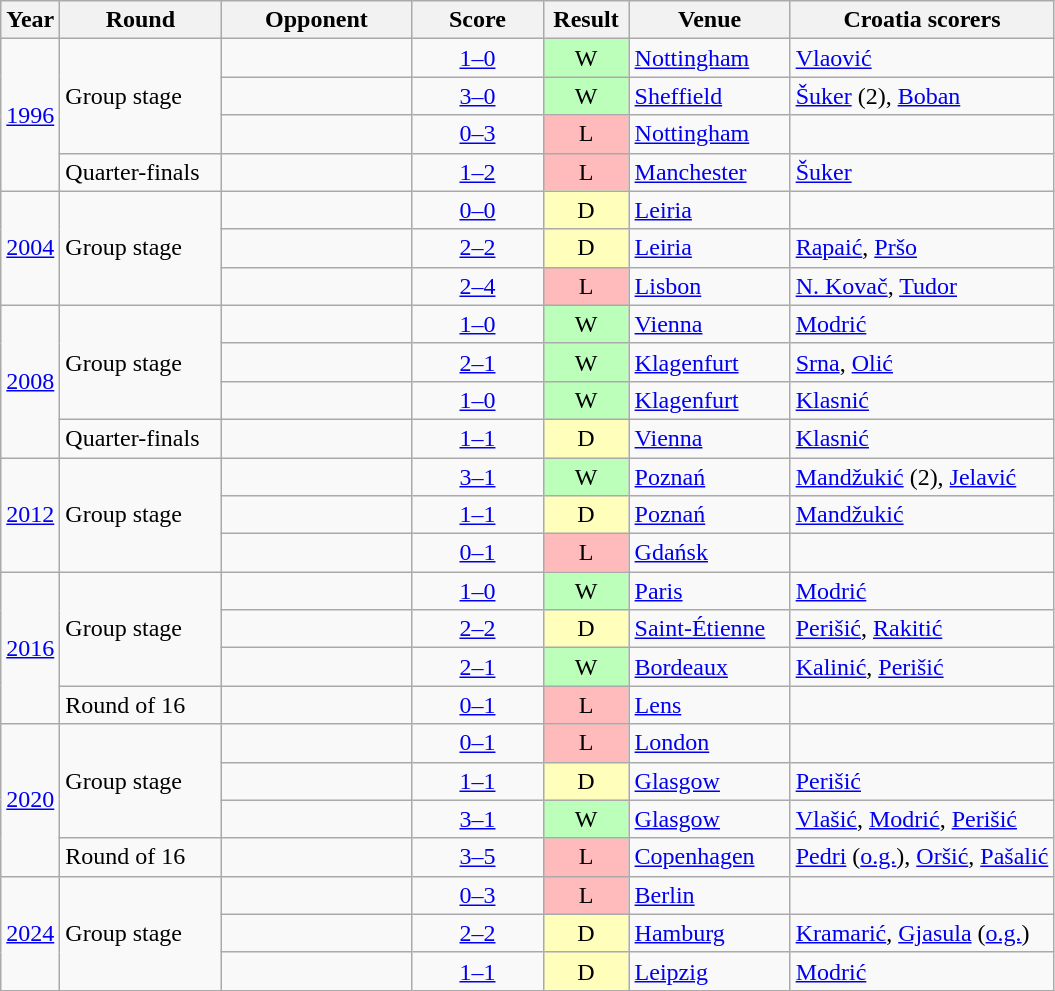<table class="wikitable sortable" style="text-align:left;">
<tr>
<th>Year</th>
<th width=100>Round</th>
<th width=120>Opponent</th>
<th width=80>Score</th>
<th width=50>Result</th>
<th width=100>Venue</th>
<th>Croatia scorers</th>
</tr>
<tr>
<td rowspan="4" align=center> <a href='#'>1996</a></td>
<td rowspan="3">Group stage</td>
<td></td>
<td align=center><a href='#'>1–0</a></td>
<td align=center bgcolor="#bbffbb">W</td>
<td><a href='#'>Nottingham</a></td>
<td><a href='#'>Vlaović</a></td>
</tr>
<tr>
<td></td>
<td align=center><a href='#'>3–0</a></td>
<td align=center bgcolor="#bbffbb">W</td>
<td><a href='#'>Sheffield</a></td>
<td><a href='#'>Šuker</a> (2), <a href='#'>Boban</a></td>
</tr>
<tr>
<td></td>
<td align=center><a href='#'>0–3</a></td>
<td align=center bgcolor="#ffbbbb">L</td>
<td><a href='#'>Nottingham</a></td>
<td></td>
</tr>
<tr>
<td>Quarter-finals</td>
<td></td>
<td align=center><a href='#'>1–2</a></td>
<td align=center bgcolor="#ffbbbb">L</td>
<td><a href='#'>Manchester</a></td>
<td><a href='#'>Šuker</a></td>
</tr>
<tr>
<td rowspan="3" align=center> <a href='#'>2004</a></td>
<td rowspan="3">Group stage</td>
<td></td>
<td align=center><a href='#'>0–0</a></td>
<td align=center bgcolor="#ffffbb">D</td>
<td><a href='#'>Leiria</a></td>
<td></td>
</tr>
<tr>
<td></td>
<td align=center><a href='#'>2–2</a></td>
<td align=center bgcolor="#ffffbb">D</td>
<td><a href='#'>Leiria</a></td>
<td><a href='#'>Rapaić</a>, <a href='#'>Pršo</a></td>
</tr>
<tr>
<td></td>
<td align=center><a href='#'>2–4</a></td>
<td align=center bgcolor="#ffbbbb">L</td>
<td><a href='#'>Lisbon</a></td>
<td><a href='#'>N. Kovač</a>, <a href='#'>Tudor</a></td>
</tr>
<tr>
<td rowspan="4" align=center>  <a href='#'>2008</a></td>
<td rowspan="3">Group stage</td>
<td></td>
<td align=center><a href='#'>1–0</a></td>
<td align=center bgcolor="#bbffbb">W</td>
<td><a href='#'>Vienna</a></td>
<td><a href='#'>Modrić</a></td>
</tr>
<tr>
<td></td>
<td align=center><a href='#'>2–1</a></td>
<td align=center bgcolor="#bbffbb">W</td>
<td><a href='#'>Klagenfurt</a></td>
<td><a href='#'>Srna</a>, <a href='#'>Olić</a></td>
</tr>
<tr>
<td></td>
<td align=center><a href='#'>1–0</a></td>
<td align=center bgcolor="#bbffbb">W</td>
<td><a href='#'>Klagenfurt</a></td>
<td><a href='#'>Klasnić</a></td>
</tr>
<tr>
<td>Quarter-finals</td>
<td></td>
<td align=center><a href='#'>1–1</a>  </td>
<td align=center bgcolor="#ffffbb">D</td>
<td><a href='#'>Vienna</a></td>
<td><a href='#'>Klasnić</a></td>
</tr>
<tr>
<td rowspan="3" align=center>  <a href='#'>2012</a></td>
<td rowspan="3">Group stage</td>
<td></td>
<td align=center><a href='#'>3–1</a></td>
<td align=center bgcolor="#bbffbb">W</td>
<td><a href='#'>Poznań</a></td>
<td><a href='#'>Mandžukić</a> (2), <a href='#'>Jelavić</a></td>
</tr>
<tr>
<td></td>
<td align=center><a href='#'>1–1</a></td>
<td align=center bgcolor="#ffffbb">D</td>
<td><a href='#'>Poznań</a></td>
<td><a href='#'>Mandžukić</a></td>
</tr>
<tr>
<td></td>
<td align=center><a href='#'>0–1</a></td>
<td align=center bgcolor="#ffbbbb">L</td>
<td><a href='#'>Gdańsk</a></td>
<td></td>
</tr>
<tr>
<td rowspan="4" align=center> <a href='#'>2016</a></td>
<td rowspan="3">Group stage</td>
<td></td>
<td align=center><a href='#'>1–0</a></td>
<td align=center bgcolor="#bbffbb">W</td>
<td><a href='#'>Paris</a></td>
<td><a href='#'>Modrić</a></td>
</tr>
<tr>
<td></td>
<td align=center><a href='#'>2–2</a></td>
<td align=center bgcolor="#ffffbb">D</td>
<td><a href='#'>Saint-Étienne</a></td>
<td><a href='#'>Perišić</a>, <a href='#'>Rakitić</a></td>
</tr>
<tr>
<td></td>
<td align=center><a href='#'>2–1</a></td>
<td align=center bgcolor="#bbffbb">W</td>
<td><a href='#'>Bordeaux</a></td>
<td><a href='#'>Kalinić</a>, <a href='#'>Perišić</a></td>
</tr>
<tr>
<td>Round of 16</td>
<td></td>
<td align=center><a href='#'>0–1</a> </td>
<td align=center bgcolor="#ffbbbb">L</td>
<td><a href='#'>Lens</a></td>
<td></td>
</tr>
<tr>
<td rowspan="4" align=center> <a href='#'>2020</a></td>
<td rowspan="3">Group stage</td>
<td></td>
<td align=center><a href='#'>0–1</a></td>
<td align=center bgcolor="#ffbbbb">L</td>
<td><a href='#'>London</a></td>
<td></td>
</tr>
<tr>
<td></td>
<td align=center><a href='#'>1–1</a></td>
<td align=center bgcolor="#ffffbb">D</td>
<td><a href='#'>Glasgow</a></td>
<td><a href='#'>Perišić</a></td>
</tr>
<tr>
<td></td>
<td align=center><a href='#'>3–1</a></td>
<td align=center bgcolor="#bbffbb">W</td>
<td><a href='#'>Glasgow</a></td>
<td><a href='#'>Vlašić</a>, <a href='#'>Modrić</a>, <a href='#'>Perišić</a></td>
</tr>
<tr>
<td>Round of 16</td>
<td></td>
<td align=center><a href='#'>3–5</a> </td>
<td align=center bgcolor="#ffbbbb">L</td>
<td><a href='#'>Copenhagen</a></td>
<td><a href='#'>Pedri</a> (<a href='#'>o.g.</a>), <a href='#'>Oršić</a>, <a href='#'>Pašalić</a></td>
</tr>
<tr>
<td rowspan="3" align=center> <a href='#'>2024</a></td>
<td rowspan="3">Group stage</td>
<td></td>
<td align=center><a href='#'>0–3</a></td>
<td align=center bgcolor="#ffbbbb">L</td>
<td><a href='#'>Berlin</a></td>
<td></td>
</tr>
<tr>
<td></td>
<td align=center><a href='#'>2–2</a></td>
<td align=center bgcolor="#ffffbb">D</td>
<td><a href='#'>Hamburg</a></td>
<td><a href='#'>Kramarić</a>, <a href='#'>Gjasula</a> (<a href='#'>o.g.</a>)</td>
</tr>
<tr>
<td></td>
<td align=center><a href='#'>1–1</a></td>
<td align=center bgcolor="#ffffbb">D</td>
<td><a href='#'>Leipzig</a></td>
<td><a href='#'>Modrić</a></td>
</tr>
</table>
